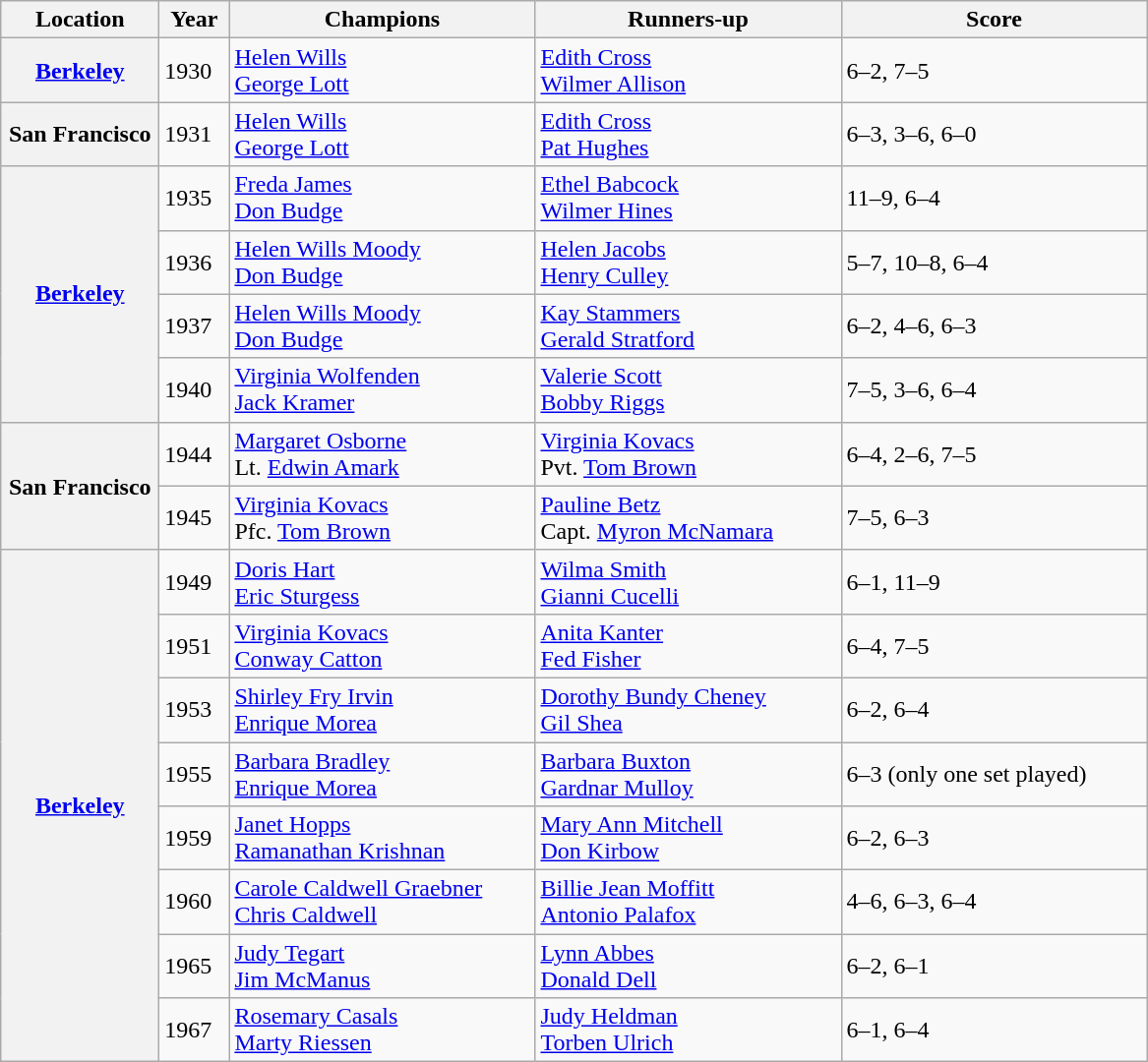<table class=wikitable>
<tr>
<th style="width:100px">Location</th>
<th style="width:40px">Year</th>
<th style="width:200px">Champions</th>
<th style="width:200px">Runners-up</th>
<th style="width:200px" class="unsortable">Score</th>
</tr>
<tr>
<th bgcolor=ededed><a href='#'>Berkeley</a></th>
<td>1930</td>
<td> <a href='#'>Helen Wills</a><br> <a href='#'>George Lott</a></td>
<td> <a href='#'>Edith Cross</a><br> <a href='#'>Wilmer Allison</a></td>
<td>6–2, 7–5</td>
</tr>
<tr>
<th bgcolor=ededed>San Francisco</th>
<td>1931</td>
<td> <a href='#'>Helen Wills</a><br> <a href='#'>George Lott</a></td>
<td> <a href='#'>Edith Cross</a><br> <a href='#'>Pat Hughes</a></td>
<td>6–3, 3–6, 6–0</td>
</tr>
<tr>
<th rowspan=4 bgcolor=ededed><a href='#'>Berkeley</a></th>
<td>1935</td>
<td> <a href='#'>Freda James</a><br> <a href='#'>Don Budge</a></td>
<td> <a href='#'>Ethel Babcock</a><br> <a href='#'>Wilmer Hines</a></td>
<td>11–9, 6–4 </td>
</tr>
<tr>
<td>1936</td>
<td> <a href='#'>Helen Wills Moody</a><br> <a href='#'>Don Budge</a></td>
<td> <a href='#'>Helen Jacobs</a><br> <a href='#'>Henry Culley</a></td>
<td>5–7, 10–8, 6–4</td>
</tr>
<tr>
<td>1937</td>
<td> <a href='#'>Helen Wills Moody</a><br> <a href='#'>Don Budge</a></td>
<td> <a href='#'>Kay Stammers</a><br> <a href='#'>Gerald Stratford</a></td>
<td>6–2, 4–6, 6–3</td>
</tr>
<tr>
<td>1940</td>
<td> <a href='#'>Virginia Wolfenden</a><br> <a href='#'>Jack Kramer</a></td>
<td> <a href='#'>Valerie Scott</a><br> <a href='#'>Bobby Riggs</a></td>
<td>7–5, 3–6, 6–4</td>
</tr>
<tr>
<th rowspan=2 bgcolor=ededed>San Francisco</th>
<td>1944</td>
<td> <a href='#'>Margaret Osborne</a><br> Lt. <a href='#'>Edwin Amark</a></td>
<td> <a href='#'>Virginia Kovacs</a><br> Pvt. <a href='#'>Tom Brown</a></td>
<td>6–4, 2–6, 7–5</td>
</tr>
<tr>
<td>1945</td>
<td> <a href='#'>Virginia Kovacs</a><br> Pfc. <a href='#'>Tom Brown</a></td>
<td> <a href='#'>Pauline Betz</a><br> Capt. <a href='#'>Myron McNamara</a></td>
<td>7–5, 6–3</td>
</tr>
<tr>
<th rowspan=8 bgcolor=ededed><a href='#'>Berkeley</a></th>
<td>1949</td>
<td> <a href='#'>Doris Hart</a><br> <a href='#'>Eric Sturgess</a></td>
<td> <a href='#'>Wilma Smith</a><br> <a href='#'>Gianni Cucelli</a></td>
<td>6–1, 11–9</td>
</tr>
<tr>
<td>1951</td>
<td> <a href='#'>Virginia Kovacs</a><br> <a href='#'>Conway Catton</a></td>
<td> <a href='#'>Anita Kanter</a><br> <a href='#'>Fed Fisher</a></td>
<td>6–4, 7–5</td>
</tr>
<tr>
<td>1953</td>
<td> <a href='#'>Shirley Fry Irvin</a><br> <a href='#'>Enrique Morea</a></td>
<td> <a href='#'>Dorothy Bundy Cheney</a><br> <a href='#'>Gil Shea</a></td>
<td>6–2, 6–4</td>
</tr>
<tr>
<td>1955</td>
<td> <a href='#'>Barbara Bradley</a><br> <a href='#'>Enrique Morea</a></td>
<td> <a href='#'>Barbara Buxton</a><br> <a href='#'>Gardnar Mulloy</a></td>
<td>6–3 (only one set played)</td>
</tr>
<tr>
<td>1959</td>
<td> <a href='#'>Janet Hopps</a><br> <a href='#'>Ramanathan Krishnan</a></td>
<td> <a href='#'>Mary Ann Mitchell</a><br> <a href='#'>Don Kirbow</a></td>
<td>6–2, 6–3</td>
</tr>
<tr>
<td>1960</td>
<td> <a href='#'>Carole Caldwell Graebner</a><br> <a href='#'>Chris Caldwell</a></td>
<td> <a href='#'>Billie Jean Moffitt</a><br> <a href='#'>Antonio Palafox</a></td>
<td>4–6, 6–3, 6–4</td>
</tr>
<tr>
<td>1965</td>
<td> <a href='#'>Judy Tegart</a><br> <a href='#'>Jim McManus</a></td>
<td> <a href='#'>Lynn Abbes</a><br> <a href='#'>Donald Dell</a></td>
<td>6–2, 6–1</td>
</tr>
<tr>
<td>1967</td>
<td> <a href='#'>Rosemary Casals</a><br> <a href='#'>Marty Riessen</a></td>
<td> <a href='#'>Judy Heldman</a><br> <a href='#'>Torben Ulrich</a></td>
<td>6–1, 6–4</td>
</tr>
</table>
